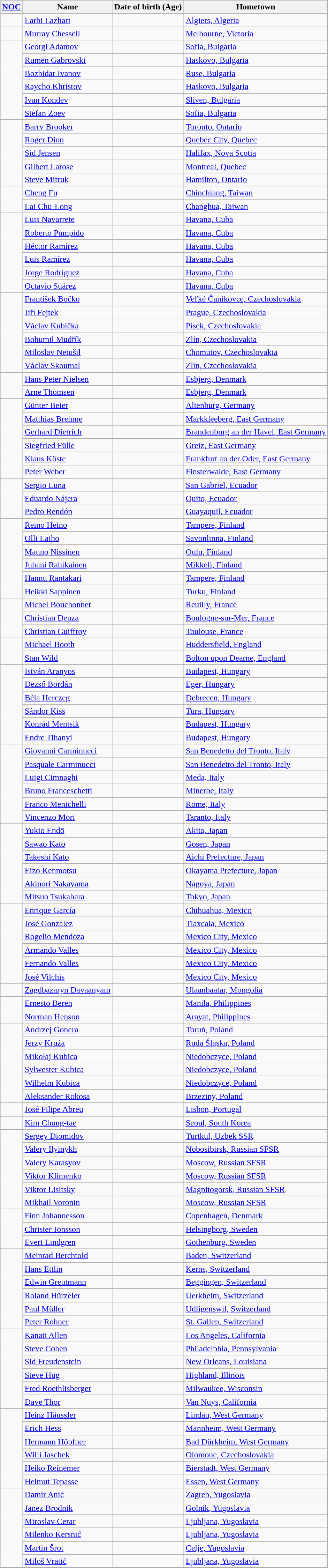<table class="wikitable sortable">
<tr>
<th><a href='#'>NOC</a></th>
<th>Name</th>
<th>Date of birth (Age)</th>
<th>Hometown</th>
</tr>
<tr>
<td></td>
<td><a href='#'>Larbi Lazhari</a></td>
<td></td>
<td><a href='#'>Algiers, Algeria</a></td>
</tr>
<tr>
<td></td>
<td><a href='#'>Murray Chessell</a></td>
<td></td>
<td><a href='#'>Melbourne, Victoria</a></td>
</tr>
<tr>
<td rowspan="6"></td>
<td><a href='#'>Georgi Adamov</a></td>
<td></td>
<td><a href='#'>Sofia, Bulgaria</a></td>
</tr>
<tr>
<td><a href='#'>Rumen Gabrovski</a></td>
<td></td>
<td><a href='#'>Haskovo, Bulgaria</a></td>
</tr>
<tr>
<td><a href='#'>Bozhidar Ivanov</a></td>
<td></td>
<td><a href='#'>Ruse, Bulgaria</a></td>
</tr>
<tr>
<td><a href='#'>Raycho Khristov</a></td>
<td></td>
<td><a href='#'>Haskovo, Bulgaria</a></td>
</tr>
<tr>
<td><a href='#'>Ivan Kondev</a></td>
<td></td>
<td><a href='#'>Sliven, Bulgaria</a></td>
</tr>
<tr>
<td><a href='#'>Stefan Zoev</a></td>
<td></td>
<td><a href='#'>Sofia, Bulgaria</a></td>
</tr>
<tr>
<td rowspan="5"></td>
<td><a href='#'>Barry Brooker</a></td>
<td></td>
<td><a href='#'>Toronto, Ontario</a></td>
</tr>
<tr>
<td><a href='#'>Roger Dion</a></td>
<td></td>
<td><a href='#'>Quebec City, Quebec</a></td>
</tr>
<tr>
<td><a href='#'>Sid Jensen</a></td>
<td></td>
<td><a href='#'>Halifax, Nova Scotia</a></td>
</tr>
<tr>
<td><a href='#'>Gilbert Larose</a></td>
<td></td>
<td><a href='#'>Montreal, Quebec</a></td>
</tr>
<tr>
<td><a href='#'>Steve Mitruk</a></td>
<td></td>
<td><a href='#'>Hamilton, Ontario</a></td>
</tr>
<tr>
<td rowspan="2"></td>
<td><a href='#'>Cheng Fu</a></td>
<td></td>
<td><a href='#'>Chinchiang, Taiwan</a></td>
</tr>
<tr>
<td><a href='#'>Lai Chu-Long</a></td>
<td></td>
<td><a href='#'>Changhua, Taiwan</a></td>
</tr>
<tr>
<td rowspan="6"></td>
<td><a href='#'>Luis Navarrete</a></td>
<td></td>
<td><a href='#'>Havana, Cuba</a></td>
</tr>
<tr>
<td><a href='#'>Roberto Pumpido</a></td>
<td></td>
<td><a href='#'>Havana, Cuba</a></td>
</tr>
<tr>
<td><a href='#'>Héctor Ramírez</a></td>
<td></td>
<td><a href='#'>Havana, Cuba</a></td>
</tr>
<tr>
<td><a href='#'>Luis Ramírez</a></td>
<td></td>
<td><a href='#'>Havana, Cuba</a></td>
</tr>
<tr>
<td><a href='#'>Jorge Rodríguez</a></td>
<td></td>
<td><a href='#'>Havana, Cuba</a></td>
</tr>
<tr>
<td><a href='#'>Octavio Suárez</a></td>
<td></td>
<td><a href='#'>Havana, Cuba</a></td>
</tr>
<tr>
<td rowspan="6"></td>
<td><a href='#'>František Bočko</a></td>
<td></td>
<td><a href='#'>Veľké Čaníkovce, Czechoslovakia</a></td>
</tr>
<tr>
<td><a href='#'>Jiří Fejtek</a></td>
<td></td>
<td><a href='#'>Prague, Czechoslovakia</a></td>
</tr>
<tr>
<td><a href='#'>Václav Kubička</a></td>
<td></td>
<td><a href='#'>Písek, Czechoslovakia</a></td>
</tr>
<tr>
<td><a href='#'>Bohumil Mudřík</a></td>
<td></td>
<td><a href='#'>Zlín, Czechoslovakia</a></td>
</tr>
<tr>
<td><a href='#'>Miloslav Netušil</a></td>
<td></td>
<td><a href='#'>Chomutov, Czechoslovakia</a></td>
</tr>
<tr>
<td><a href='#'>Václav Skoumal</a></td>
<td></td>
<td><a href='#'>Zlín, Czechoslovakia</a></td>
</tr>
<tr>
<td rowspan="2"></td>
<td><a href='#'>Hans Peter Nielsen</a></td>
<td></td>
<td><a href='#'>Esbjerg, Denmark</a></td>
</tr>
<tr>
<td><a href='#'>Arne Thomsen</a></td>
<td></td>
<td><a href='#'>Esbjerg, Denmark</a></td>
</tr>
<tr>
<td rowspan="6"></td>
<td><a href='#'>Günter Beier</a></td>
<td></td>
<td><a href='#'>Altenburg, Germany</a></td>
</tr>
<tr>
<td><a href='#'>Matthias Brehme</a></td>
<td></td>
<td><a href='#'>Markkleeberg, East Germany</a></td>
</tr>
<tr>
<td><a href='#'>Gerhard Dietrich</a></td>
<td></td>
<td><a href='#'>Brandenburg an der Havel, East Germany</a></td>
</tr>
<tr>
<td><a href='#'>Siegfried Fülle</a></td>
<td></td>
<td><a href='#'>Greiz, East Germany</a></td>
</tr>
<tr>
<td><a href='#'>Klaus Köste</a></td>
<td></td>
<td><a href='#'>Frankfurt an der Oder, East Germany</a></td>
</tr>
<tr>
<td><a href='#'>Peter Weber</a></td>
<td></td>
<td><a href='#'>Finsterwalde, East Germany</a></td>
</tr>
<tr>
<td rowspan="3"></td>
<td><a href='#'>Sergio Luna</a></td>
<td></td>
<td><a href='#'>San Gabriel, Ecuador</a></td>
</tr>
<tr>
<td><a href='#'>Eduardo Nájera</a></td>
<td></td>
<td><a href='#'>Quito, Ecuador</a></td>
</tr>
<tr>
<td><a href='#'>Pedro Rendón</a></td>
<td></td>
<td><a href='#'>Guayaquil, Ecuador</a></td>
</tr>
<tr>
<td rowspan="6"></td>
<td><a href='#'>Reino Heino</a></td>
<td></td>
<td><a href='#'>Tampere, Finland</a></td>
</tr>
<tr>
<td><a href='#'>Olli Laiho</a></td>
<td></td>
<td><a href='#'>Savonlinna, Finland</a></td>
</tr>
<tr>
<td><a href='#'>Mauno Nissinen</a></td>
<td></td>
<td><a href='#'>Oulu, Finland</a></td>
</tr>
<tr>
<td><a href='#'>Juhani Rahikainen</a></td>
<td></td>
<td><a href='#'>Mikkeli, Finland</a></td>
</tr>
<tr>
<td><a href='#'>Hannu Rantakari</a></td>
<td></td>
<td><a href='#'>Tampere, Finland</a></td>
</tr>
<tr>
<td><a href='#'>Heikki Sappinen</a></td>
<td></td>
<td><a href='#'>Turku, Finland</a></td>
</tr>
<tr>
<td rowspan="3"></td>
<td><a href='#'>Michel Bouchonnet</a></td>
<td></td>
<td><a href='#'>Reuilly, France</a></td>
</tr>
<tr>
<td><a href='#'>Christian Deuza</a></td>
<td></td>
<td><a href='#'>Boulogne-sur-Mer, France</a></td>
</tr>
<tr>
<td><a href='#'>Christian Guiffroy</a></td>
<td></td>
<td><a href='#'>Toulouse, France</a></td>
</tr>
<tr>
<td rowspan="2"></td>
<td><a href='#'>Michael Booth</a></td>
<td></td>
<td><a href='#'>Huddersfield, England</a></td>
</tr>
<tr>
<td><a href='#'>Stan Wild</a></td>
<td></td>
<td><a href='#'>Bolton upon Dearne, England</a></td>
</tr>
<tr>
<td rowspan="6"></td>
<td><a href='#'>István Aranyos</a></td>
<td></td>
<td><a href='#'>Budapest, Hungary</a></td>
</tr>
<tr>
<td><a href='#'>Dezső Bordán</a></td>
<td></td>
<td><a href='#'>Eger, Hungary</a></td>
</tr>
<tr>
<td><a href='#'>Béla Herczeg</a></td>
<td></td>
<td><a href='#'>Debrecen, Hungary</a></td>
</tr>
<tr>
<td><a href='#'>Sándor Kiss</a></td>
<td></td>
<td><a href='#'>Tura, Hungary</a></td>
</tr>
<tr>
<td><a href='#'>Konrád Mentsik</a></td>
<td></td>
<td><a href='#'>Budapest, Hungary</a></td>
</tr>
<tr>
<td><a href='#'>Endre Tihanyi</a></td>
<td></td>
<td><a href='#'>Budapest, Hungary</a></td>
</tr>
<tr>
<td rowspan="6"></td>
<td><a href='#'>Giovanni Carminucci</a></td>
<td></td>
<td><a href='#'>San Benedetto del Tronto, Italy</a></td>
</tr>
<tr>
<td><a href='#'>Pasquale Carminucci</a></td>
<td></td>
<td><a href='#'>San Benedetto del Tronto, Italy</a></td>
</tr>
<tr>
<td><a href='#'>Luigi Cimnaghi</a></td>
<td></td>
<td><a href='#'>Meda, Italy</a></td>
</tr>
<tr>
<td><a href='#'>Bruno Franceschetti</a></td>
<td></td>
<td><a href='#'>Minerbe, Italy</a></td>
</tr>
<tr>
<td><a href='#'>Franco Menichelli</a></td>
<td></td>
<td><a href='#'>Rome, Italy</a></td>
</tr>
<tr>
<td><a href='#'>Vincenzo Mori</a></td>
<td></td>
<td><a href='#'>Taranto, Italy</a></td>
</tr>
<tr>
<td rowspan="6"></td>
<td><a href='#'>Yukio Endō</a></td>
<td></td>
<td><a href='#'>Akita, Japan</a></td>
</tr>
<tr>
<td><a href='#'>Sawao Katō</a></td>
<td></td>
<td><a href='#'>Gosen, Japan</a></td>
</tr>
<tr>
<td><a href='#'>Takeshi Katō</a></td>
<td></td>
<td><a href='#'>Aichi Prefecture, Japan</a></td>
</tr>
<tr>
<td><a href='#'>Eizo Kenmotsu</a></td>
<td></td>
<td><a href='#'>Okayama Prefecture, Japan</a></td>
</tr>
<tr>
<td><a href='#'>Akinori Nakayama</a></td>
<td></td>
<td><a href='#'>Nagoya, Japan</a></td>
</tr>
<tr>
<td><a href='#'>Mitsuo Tsukahara</a></td>
<td></td>
<td><a href='#'>Tokyo, Japan</a></td>
</tr>
<tr>
<td rowspan="6"></td>
<td><a href='#'>Enrique García</a></td>
<td></td>
<td><a href='#'>Chihuahua, Mexico</a></td>
</tr>
<tr>
<td><a href='#'>José González</a></td>
<td></td>
<td><a href='#'>Tlaxcala, Mexico</a></td>
</tr>
<tr>
<td><a href='#'>Rogelio Mendoza</a></td>
<td></td>
<td><a href='#'>Mexico City, Mexico</a></td>
</tr>
<tr>
<td><a href='#'>Armando Valles</a></td>
<td></td>
<td><a href='#'>Mexico City, Mexico</a></td>
</tr>
<tr>
<td><a href='#'>Fernando Valles</a></td>
<td></td>
<td><a href='#'>Mexico City, Mexico</a></td>
</tr>
<tr>
<td><a href='#'>José Vilchis</a></td>
<td></td>
<td><a href='#'>Mexico City, Mexico</a></td>
</tr>
<tr>
<td></td>
<td><a href='#'>Zagdbazaryn Davaanyam</a></td>
<td></td>
<td><a href='#'>Ulaanbaatar, Mongolia</a></td>
</tr>
<tr>
<td rowspan="2"></td>
<td><a href='#'>Ernesto Beren</a></td>
<td></td>
<td><a href='#'>Manila, Philippines</a></td>
</tr>
<tr>
<td><a href='#'>Norman Henson</a></td>
<td></td>
<td><a href='#'>Arayat, Philippines</a></td>
</tr>
<tr>
<td rowspan="6"></td>
<td><a href='#'>Andrzej Gonera</a></td>
<td></td>
<td><a href='#'>Toruń, Poland</a></td>
</tr>
<tr>
<td><a href='#'>Jerzy Kruża</a></td>
<td></td>
<td><a href='#'>Ruda Śląska, Poland</a></td>
</tr>
<tr>
<td><a href='#'>Mikołaj Kubica</a></td>
<td></td>
<td><a href='#'>Niedobczyce, Poland</a></td>
</tr>
<tr>
<td><a href='#'>Sylwester Kubica</a></td>
<td></td>
<td><a href='#'>Niedobczyce, Poland</a></td>
</tr>
<tr>
<td><a href='#'>Wilhelm Kubica</a></td>
<td></td>
<td><a href='#'>Niedobczyce, Poland</a></td>
</tr>
<tr>
<td><a href='#'>Aleksander Rokosa</a></td>
<td></td>
<td><a href='#'>Brzeziny, Poland</a></td>
</tr>
<tr>
<td></td>
<td><a href='#'>José Filipe Abreu</a></td>
<td></td>
<td><a href='#'>Lisbon, Portugal</a></td>
</tr>
<tr>
<td></td>
<td><a href='#'>Kim Chung-tae</a></td>
<td></td>
<td><a href='#'>Seoul, South Korea</a></td>
</tr>
<tr>
<td rowspan="6"></td>
<td><a href='#'>Sergey Diomidov</a></td>
<td></td>
<td><a href='#'>Turtkul, Uzbek SSR</a></td>
</tr>
<tr>
<td><a href='#'>Valery Ilyinykh</a></td>
<td></td>
<td><a href='#'>Nobosibirsk, Russian SFSR</a></td>
</tr>
<tr>
<td><a href='#'>Valery Karasyov</a></td>
<td></td>
<td><a href='#'>Moscow, Russian SFSR</a></td>
</tr>
<tr>
<td><a href='#'>Viktor Klimenko</a></td>
<td></td>
<td><a href='#'>Moscow, Russian SFSR</a></td>
</tr>
<tr>
<td><a href='#'>Viktor Lisitsky</a></td>
<td></td>
<td><a href='#'>Magnitogorsk, Russian SFSR</a></td>
</tr>
<tr>
<td><a href='#'>Mikhail Voronin</a></td>
<td></td>
<td><a href='#'>Moscow, Russian SFSR</a></td>
</tr>
<tr>
<td rowspan="3"></td>
<td><a href='#'>Finn Johannesson</a></td>
<td></td>
<td><a href='#'>Copenhagen, Denmark</a></td>
</tr>
<tr>
<td><a href='#'>Christer Jönsson</a></td>
<td></td>
<td><a href='#'>Helsingborg, Sweden</a></td>
</tr>
<tr>
<td><a href='#'>Evert Lindgren</a></td>
<td></td>
<td><a href='#'>Gothenburg, Sweden</a></td>
</tr>
<tr>
<td rowspan="6"></td>
<td><a href='#'>Meinrad Berchtold</a></td>
<td></td>
<td><a href='#'>Baden, Switzerland</a></td>
</tr>
<tr>
<td><a href='#'>Hans Ettlin</a></td>
<td></td>
<td><a href='#'>Kerns, Switzerland</a></td>
</tr>
<tr>
<td><a href='#'>Edwin Greutmann</a></td>
<td></td>
<td><a href='#'>Beggingen, Switzerland</a></td>
</tr>
<tr>
<td><a href='#'>Roland Hürzeler</a></td>
<td></td>
<td><a href='#'>Uerkheim, Switzerland</a></td>
</tr>
<tr>
<td><a href='#'>Paul Müller</a></td>
<td></td>
<td><a href='#'>Udligenswil, Switzerland</a></td>
</tr>
<tr>
<td><a href='#'>Peter Rohner</a></td>
<td></td>
<td><a href='#'>St. Gallen, Switzerland</a></td>
</tr>
<tr>
<td rowspan="6"></td>
<td><a href='#'>Kanati Allen</a></td>
<td></td>
<td><a href='#'>Los Angeles, California</a></td>
</tr>
<tr>
<td><a href='#'>Steve Cohen</a></td>
<td></td>
<td><a href='#'>Philadelphia, Pennsylvania</a></td>
</tr>
<tr>
<td><a href='#'>Sid Freudenstein</a></td>
<td></td>
<td><a href='#'>New Orleans, Louisiana</a></td>
</tr>
<tr>
<td><a href='#'>Steve Hug</a></td>
<td></td>
<td><a href='#'>Highland, Illinois</a></td>
</tr>
<tr>
<td><a href='#'>Fred Roethlisberger</a></td>
<td></td>
<td><a href='#'>Milwaukee, Wisconsin</a></td>
</tr>
<tr>
<td><a href='#'>Dave Thor</a></td>
<td></td>
<td><a href='#'>Van Nuys, California</a></td>
</tr>
<tr>
<td rowspan="6"></td>
<td><a href='#'>Heinz Häussler</a></td>
<td></td>
<td><a href='#'>Lindau, West Germany</a></td>
</tr>
<tr>
<td><a href='#'>Erich Hess</a></td>
<td></td>
<td><a href='#'>Mannheim, West Germany</a></td>
</tr>
<tr>
<td><a href='#'>Hermann Höpfner</a></td>
<td></td>
<td><a href='#'>Bad Dürkheim, West Germany</a></td>
</tr>
<tr>
<td><a href='#'>Willi Jaschek</a></td>
<td></td>
<td><a href='#'>Olomouc, Czechoslovakia</a></td>
</tr>
<tr>
<td><a href='#'>Heiko Reinemer</a></td>
<td></td>
<td><a href='#'>Bierstadt, West Germany</a></td>
</tr>
<tr>
<td><a href='#'>Helmut Tepasse</a></td>
<td></td>
<td><a href='#'>Essen, West Germany</a></td>
</tr>
<tr>
<td rowspan="6"></td>
<td><a href='#'>Damir Anić</a></td>
<td></td>
<td><a href='#'>Zagreb, Yugoslavia</a></td>
</tr>
<tr>
<td><a href='#'>Janez Brodnik</a></td>
<td></td>
<td><a href='#'>Golnik, Yugoslavia</a></td>
</tr>
<tr>
<td><a href='#'>Miroslav Cerar</a></td>
<td></td>
<td><a href='#'>Ljubljana, Yugoslavia</a></td>
</tr>
<tr>
<td><a href='#'>Milenko Kersnić</a></td>
<td></td>
<td><a href='#'>Ljubljana, Yugoslavia</a></td>
</tr>
<tr>
<td><a href='#'>Martin Šrot</a></td>
<td></td>
<td><a href='#'>Celje, Yugoslavia</a></td>
</tr>
<tr>
<td><a href='#'>Miloš Vratič</a></td>
<td></td>
<td><a href='#'>Ljubljana, Yugoslavia</a></td>
</tr>
</table>
